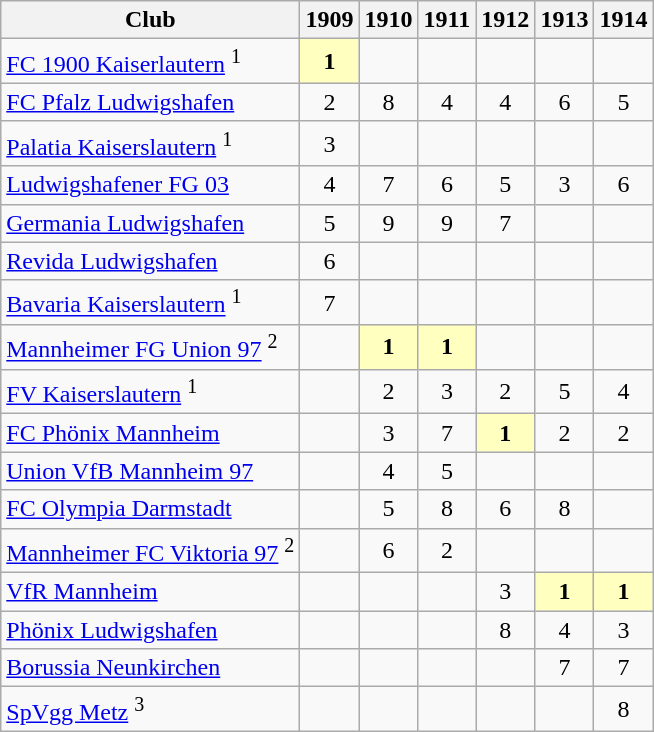<table class="wikitable">
<tr>
<th>Club</th>
<th>1909</th>
<th>1910</th>
<th>1911</th>
<th>1912</th>
<th>1913</th>
<th>1914</th>
</tr>
<tr align="center">
<td align="left"><a href='#'>FC 1900 Kaiserlautern</a> <sup>1</sup></td>
<td style="background:#ffffbf"><strong>1</strong></td>
<td></td>
<td></td>
<td></td>
<td></td>
<td></td>
</tr>
<tr align="center">
<td align="left"><a href='#'>FC Pfalz Ludwigshafen</a></td>
<td>2</td>
<td>8</td>
<td>4</td>
<td>4</td>
<td>6</td>
<td>5</td>
</tr>
<tr align="center">
<td align="left"><a href='#'>Palatia Kaiserslautern</a> <sup>1</sup></td>
<td>3</td>
<td></td>
<td></td>
<td></td>
<td></td>
<td></td>
</tr>
<tr align="center">
<td align="left"><a href='#'>Ludwigshafener FG 03</a></td>
<td>4</td>
<td>7</td>
<td>6</td>
<td>5</td>
<td>3</td>
<td>6</td>
</tr>
<tr align="center">
<td align="left"><a href='#'>Germania Ludwigshafen</a></td>
<td>5</td>
<td>9</td>
<td>9</td>
<td>7</td>
<td></td>
<td></td>
</tr>
<tr align="center">
<td align="left"><a href='#'>Revida Ludwigshafen</a></td>
<td>6</td>
<td></td>
<td></td>
<td></td>
<td></td>
<td></td>
</tr>
<tr align="center">
<td align="left"><a href='#'>Bavaria Kaiserslautern</a> <sup>1</sup></td>
<td>7</td>
<td></td>
<td></td>
<td></td>
<td></td>
<td></td>
</tr>
<tr align="center">
<td align="left"><a href='#'>Mannheimer FG Union 97</a> <sup>2</sup></td>
<td></td>
<td style="background:#ffffbf"><strong>1</strong></td>
<td style="background:#ffffbf"><strong>1</strong></td>
<td></td>
<td></td>
<td></td>
</tr>
<tr align="center">
<td align="left"><a href='#'>FV Kaiserslautern</a> <sup>1</sup></td>
<td></td>
<td>2</td>
<td>3</td>
<td>2</td>
<td>5</td>
<td>4</td>
</tr>
<tr align="center">
<td align="left"><a href='#'>FC Phönix Mannheim</a></td>
<td></td>
<td>3</td>
<td>7</td>
<td style="background:#ffffbf"><strong>1</strong></td>
<td>2</td>
<td>2</td>
</tr>
<tr align="center">
<td align="left"><a href='#'>Union VfB Mannheim 97</a></td>
<td></td>
<td>4</td>
<td>5</td>
<td></td>
<td></td>
<td></td>
</tr>
<tr align="center">
<td align="left"><a href='#'>FC Olympia Darmstadt</a></td>
<td></td>
<td>5</td>
<td>8</td>
<td>6</td>
<td>8</td>
<td></td>
</tr>
<tr align="center">
<td align="left"><a href='#'>Mannheimer FC Viktoria 97</a> <sup>2</sup></td>
<td></td>
<td>6</td>
<td>2</td>
<td></td>
<td></td>
<td></td>
</tr>
<tr align="center">
<td align="left"><a href='#'>VfR Mannheim</a></td>
<td></td>
<td></td>
<td></td>
<td>3</td>
<td style="background:#ffffbf"><strong>1</strong></td>
<td style="background:#ffffbf"><strong>1</strong></td>
</tr>
<tr align="center">
<td align="left"><a href='#'>Phönix Ludwigshafen</a></td>
<td></td>
<td></td>
<td></td>
<td>8</td>
<td>4</td>
<td>3</td>
</tr>
<tr align="center">
<td align="left"><a href='#'>Borussia Neunkirchen</a></td>
<td></td>
<td></td>
<td></td>
<td></td>
<td>7</td>
<td>7</td>
</tr>
<tr align="center">
<td align="left"><a href='#'>SpVgg Metz</a> <sup>3</sup></td>
<td></td>
<td></td>
<td></td>
<td></td>
<td></td>
<td>8</td>
</tr>
</table>
